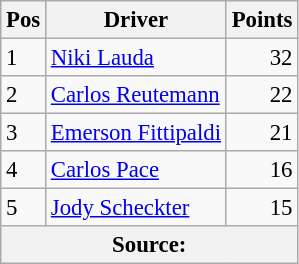<table class="wikitable" style="font-size: 95%;">
<tr>
<th>Pos</th>
<th>Driver</th>
<th>Points</th>
</tr>
<tr>
<td>1</td>
<td> <a href='#'>Niki Lauda</a></td>
<td align="right">32</td>
</tr>
<tr>
<td>2</td>
<td> <a href='#'>Carlos Reutemann</a></td>
<td align="right">22</td>
</tr>
<tr>
<td>3</td>
<td> <a href='#'>Emerson Fittipaldi</a></td>
<td align="right">21</td>
</tr>
<tr>
<td>4</td>
<td> <a href='#'>Carlos Pace</a></td>
<td align="right">16</td>
</tr>
<tr>
<td>5</td>
<td> <a href='#'>Jody Scheckter</a></td>
<td align="right">15</td>
</tr>
<tr>
<th colspan=4>Source:</th>
</tr>
</table>
